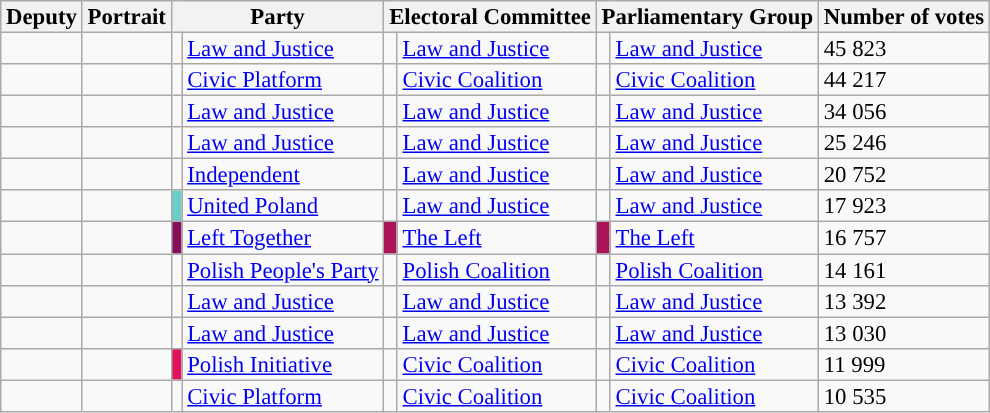<table class="wikitable sortable" style="font-size:95%;line-height:14px;">
<tr>
<th>Deputy</th>
<th>Portrait</th>
<th colspan="2">Party</th>
<th colspan="2">Electoral Committee</th>
<th colspan="2">Parliamentary Group</th>
<th>Number of votes</th>
</tr>
<tr>
<td></td>
<td></td>
<td style="background:"></td>
<td><a href='#'>Law and Justice</a></td>
<td style="background:"></td>
<td><a href='#'>Law and Justice</a></td>
<td style="background:"></td>
<td><a href='#'>Law and Justice</a></td>
<td>45 823</td>
</tr>
<tr>
<td></td>
<td></td>
<td style="background:"></td>
<td><a href='#'>Civic Platform</a></td>
<td style="background:"></td>
<td><a href='#'>Civic Coalition</a></td>
<td style="background:"></td>
<td><a href='#'>Civic Coalition</a></td>
<td>44 217</td>
</tr>
<tr>
<td></td>
<td></td>
<td style="background:"></td>
<td><a href='#'>Law and Justice</a></td>
<td style="background:"></td>
<td><a href='#'>Law and Justice</a></td>
<td style="background:"></td>
<td><a href='#'>Law and Justice</a></td>
<td>34 056</td>
</tr>
<tr>
<td></td>
<td></td>
<td style="background:"></td>
<td><a href='#'>Law and Justice</a></td>
<td style="background:"></td>
<td><a href='#'>Law and Justice</a></td>
<td style="background:"></td>
<td><a href='#'>Law and Justice</a></td>
<td>25 246</td>
</tr>
<tr>
<td></td>
<td></td>
<td style="background:"></td>
<td><a href='#'>Independent</a></td>
<td style="background:"></td>
<td><a href='#'>Law and Justice</a></td>
<td style="background:"></td>
<td><a href='#'>Law and Justice</a></td>
<td>20 752</td>
</tr>
<tr>
<td></td>
<td></td>
<td style="background:#6acec8;"></td>
<td><a href='#'>United Poland</a></td>
<td style="background:"></td>
<td><a href='#'>Law and Justice</a></td>
<td style="background:"></td>
<td><a href='#'>Law and Justice</a></td>
<td>17 923</td>
</tr>
<tr>
<td></td>
<td></td>
<td style="background:#870f57;"></td>
<td><a href='#'>Left Together</a></td>
<td style="background:#AC145A;"></td>
<td><a href='#'>The Left</a></td>
<td style="background:#AC145A;"></td>
<td><a href='#'>The Left</a></td>
<td>16 757</td>
</tr>
<tr>
<td></td>
<td></td>
<td style="background:"></td>
<td><a href='#'>Polish People's Party</a></td>
<td style="background:"></td>
<td><a href='#'>Polish Coalition</a></td>
<td style="background:"></td>
<td><a href='#'>Polish Coalition</a></td>
<td>14 161</td>
</tr>
<tr>
<td></td>
<td></td>
<td style="background:"></td>
<td><a href='#'>Law and Justice</a></td>
<td style="background:"></td>
<td><a href='#'>Law and Justice</a></td>
<td style="background:"></td>
<td><a href='#'>Law and Justice</a></td>
<td>13 392</td>
</tr>
<tr>
<td></td>
<td></td>
<td style="background:"></td>
<td><a href='#'>Law and Justice</a></td>
<td style="background:"></td>
<td><a href='#'>Law and Justice</a></td>
<td style="background:"></td>
<td><a href='#'>Law and Justice</a></td>
<td>13 030</td>
</tr>
<tr>
<td></td>
<td></td>
<td style="background:#E0115F;"></td>
<td><a href='#'>Polish Initiative</a></td>
<td style="background:"></td>
<td><a href='#'>Civic Coalition</a></td>
<td style="background:"></td>
<td><a href='#'>Civic Coalition</a></td>
<td>11 999</td>
</tr>
<tr>
<td></td>
<td></td>
<td style="background:"></td>
<td><a href='#'>Civic Platform</a></td>
<td style="background:"></td>
<td><a href='#'>Civic Coalition</a></td>
<td style="background:"></td>
<td><a href='#'>Civic Coalition</a></td>
<td>10 535</td>
</tr>
</table>
